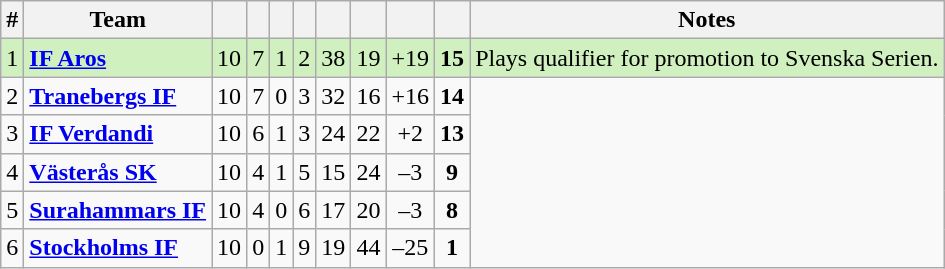<table class="wikitable sortable">
<tr>
<th>#</th>
<th>Team</th>
<th></th>
<th></th>
<th></th>
<th></th>
<th></th>
<th></th>
<th></th>
<th></th>
<th>Notes</th>
</tr>
<tr style="background: #D0F0C0;">
<td>1</td>
<td><strong><a href='#'>IF Aros</a></strong></td>
<td style="text-align: center;">10</td>
<td style="text-align: center;">7</td>
<td style="text-align: center;">1</td>
<td style="text-align: center;">2</td>
<td style="text-align: center;">38</td>
<td style="text-align: center;">19</td>
<td style="text-align: center;">+19</td>
<td style="text-align: center;"><strong>15</strong></td>
<td>Plays qualifier for promotion to Svenska Serien.</td>
</tr>
<tr>
<td>2</td>
<td><strong><a href='#'>Tranebergs IF</a></strong></td>
<td style="text-align: center;">10</td>
<td style="text-align: center;">7</td>
<td style="text-align: center;">0</td>
<td style="text-align: center;">3</td>
<td style="text-align: center;">32</td>
<td style="text-align: center;">16</td>
<td style="text-align: center;">+16</td>
<td style="text-align: center;"><strong>14</strong></td>
</tr>
<tr>
<td>3</td>
<td><strong><a href='#'>IF Verdandi</a></strong></td>
<td style="text-align: center;">10</td>
<td style="text-align: center;">6</td>
<td style="text-align: center;">1</td>
<td style="text-align: center;">3</td>
<td style="text-align: center;">24</td>
<td style="text-align: center;">22</td>
<td style="text-align: center;">+2</td>
<td style="text-align: center;"><strong>13</strong></td>
</tr>
<tr>
<td>4</td>
<td><strong><a href='#'>Västerås SK</a></strong></td>
<td style="text-align: center;">10</td>
<td style="text-align: center;">4</td>
<td style="text-align: center;">1</td>
<td style="text-align: center;">5</td>
<td style="text-align: center;">15</td>
<td style="text-align: center;">24</td>
<td style="text-align: center;">–3</td>
<td style="text-align: center;"><strong>9</strong></td>
</tr>
<tr>
<td>5</td>
<td><strong><a href='#'>Surahammars IF</a></strong></td>
<td style="text-align: center;">10</td>
<td style="text-align: center;">4</td>
<td style="text-align: center;">0</td>
<td style="text-align: center;">6</td>
<td style="text-align: center;">17</td>
<td style="text-align: center;">20</td>
<td style="text-align: center;">–3</td>
<td style="text-align: center;"><strong>8</strong></td>
</tr>
<tr>
<td>6</td>
<td><strong><a href='#'>Stockholms IF</a></strong></td>
<td style="text-align: center;">10</td>
<td style="text-align: center;">0</td>
<td style="text-align: center;">1</td>
<td style="text-align: center;">9</td>
<td style="text-align: center;">19</td>
<td style="text-align: center;">44</td>
<td style="text-align: center;">–25</td>
<td style="text-align: center;"><strong>1</strong></td>
</tr>
</table>
